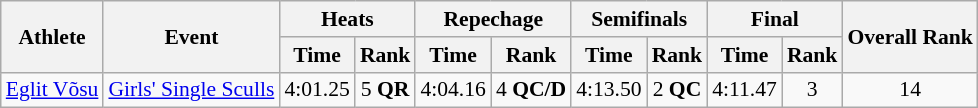<table class="wikitable" style="font-size:90%">
<tr>
<th rowspan="2">Athlete</th>
<th rowspan="2">Event</th>
<th colspan="2">Heats</th>
<th colspan="2">Repechage</th>
<th colspan="2">Semifinals</th>
<th colspan="2">Final</th>
<th rowspan="2">Overall Rank</th>
</tr>
<tr>
<th>Time</th>
<th>Rank</th>
<th>Time</th>
<th>Rank</th>
<th>Time</th>
<th>Rank</th>
<th>Time</th>
<th>Rank</th>
</tr>
<tr>
<td><a href='#'>Eglit Võsu</a></td>
<td><a href='#'>Girls' Single Sculls</a></td>
<td align=center>4:01.25</td>
<td align=center>5 <strong>QR</strong></td>
<td align=center>4:04.16</td>
<td align=center>4 <strong>QC/D</strong></td>
<td align=center>4:13.50</td>
<td align=center>2 <strong>QC</strong></td>
<td align=center>4:11.47</td>
<td align=center>3</td>
<td align=center>14</td>
</tr>
</table>
